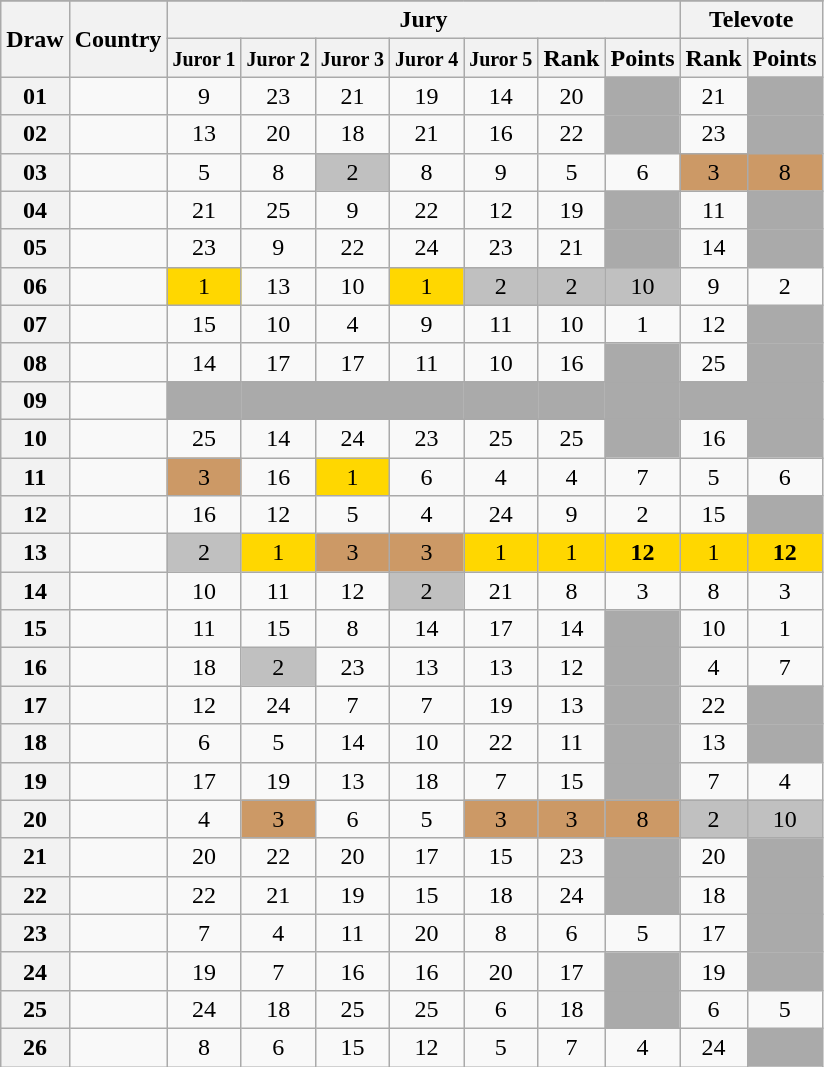<table class="sortable wikitable collapsible plainrowheaders" style="text-align:center;">
<tr>
</tr>
<tr>
<th scope="col" rowspan="2">Draw</th>
<th scope="col" rowspan="2">Country</th>
<th scope="col" colspan="7">Jury</th>
<th scope="col" colspan="2">Televote</th>
</tr>
<tr>
<th scope="col"><small>Juror 1</small></th>
<th scope="col"><small>Juror 2</small></th>
<th scope="col"><small>Juror 3</small></th>
<th scope="col"><small>Juror 4</small></th>
<th scope="col"><small>Juror 5</small></th>
<th scope="col">Rank</th>
<th scope="col">Points</th>
<th scope="col">Rank</th>
<th scope="col">Points</th>
</tr>
<tr>
<th scope="row" style="text-align:center;">01</th>
<td style="text-align:left;"></td>
<td>9</td>
<td>23</td>
<td>21</td>
<td>19</td>
<td>14</td>
<td>20</td>
<td style="background:#AAAAAA;"></td>
<td>21</td>
<td style="background:#AAAAAA;"></td>
</tr>
<tr>
<th scope="row" style="text-align:center;">02</th>
<td style="text-align:left;"></td>
<td>13</td>
<td>20</td>
<td>18</td>
<td>21</td>
<td>16</td>
<td>22</td>
<td style="background:#AAAAAA;"></td>
<td>23</td>
<td style="background:#AAAAAA;"></td>
</tr>
<tr>
<th scope="row" style="text-align:center;">03</th>
<td style="text-align:left;"></td>
<td>5</td>
<td>8</td>
<td style="background:silver;">2</td>
<td>8</td>
<td>9</td>
<td>5</td>
<td>6</td>
<td style="background:#CC9966;">3</td>
<td style="background:#CC9966;">8</td>
</tr>
<tr>
<th scope="row" style="text-align:center;">04</th>
<td style="text-align:left;"></td>
<td>21</td>
<td>25</td>
<td>9</td>
<td>22</td>
<td>12</td>
<td>19</td>
<td style="background:#AAAAAA;"></td>
<td>11</td>
<td style="background:#AAAAAA;"></td>
</tr>
<tr>
<th scope="row" style="text-align:center;">05</th>
<td style="text-align:left;"></td>
<td>23</td>
<td>9</td>
<td>22</td>
<td>24</td>
<td>23</td>
<td>21</td>
<td style="background:#AAAAAA;"></td>
<td>14</td>
<td style="background:#AAAAAA;"></td>
</tr>
<tr>
<th scope="row" style="text-align:center;">06</th>
<td style="text-align:left;"></td>
<td style="background:gold;">1</td>
<td>13</td>
<td>10</td>
<td style="background:gold;">1</td>
<td style="background:silver;">2</td>
<td style="background:silver;">2</td>
<td style="background:silver;">10</td>
<td>9</td>
<td>2</td>
</tr>
<tr>
<th scope="row" style="text-align:center;">07</th>
<td style="text-align:left;"></td>
<td>15</td>
<td>10</td>
<td>4</td>
<td>9</td>
<td>11</td>
<td>10</td>
<td>1</td>
<td>12</td>
<td style="background:#AAAAAA;"></td>
</tr>
<tr>
<th scope="row" style="text-align:center;">08</th>
<td style="text-align:left;"></td>
<td>14</td>
<td>17</td>
<td>17</td>
<td>11</td>
<td>10</td>
<td>16</td>
<td style="background:#AAAAAA;"></td>
<td>25</td>
<td style="background:#AAAAAA;"></td>
</tr>
<tr class=sortbottom>
<th scope="row" style="text-align:center;">09</th>
<td style="text-align:left;"></td>
<td style="background:#AAAAAA;"></td>
<td style="background:#AAAAAA;"></td>
<td style="background:#AAAAAA;"></td>
<td style="background:#AAAAAA;"></td>
<td style="background:#AAAAAA;"></td>
<td style="background:#AAAAAA;"></td>
<td style="background:#AAAAAA;"></td>
<td style="background:#AAAAAA;"></td>
<td style="background:#AAAAAA;"></td>
</tr>
<tr>
<th scope="row" style="text-align:center;">10</th>
<td style="text-align:left;"></td>
<td>25</td>
<td>14</td>
<td>24</td>
<td>23</td>
<td>25</td>
<td>25</td>
<td style="background:#AAAAAA;"></td>
<td>16</td>
<td style="background:#AAAAAA;"></td>
</tr>
<tr>
<th scope="row" style="text-align:center;">11</th>
<td style="text-align:left;"></td>
<td style="background:#CC9966;">3</td>
<td>16</td>
<td style="background:gold;">1</td>
<td>6</td>
<td>4</td>
<td>4</td>
<td>7</td>
<td>5</td>
<td>6</td>
</tr>
<tr>
<th scope="row" style="text-align:center;">12</th>
<td style="text-align:left;"></td>
<td>16</td>
<td>12</td>
<td>5</td>
<td>4</td>
<td>24</td>
<td>9</td>
<td>2</td>
<td>15</td>
<td style="background:#AAAAAA;"></td>
</tr>
<tr>
<th scope="row" style="text-align:center;">13</th>
<td style="text-align:left;"></td>
<td style="background:silver;">2</td>
<td style="background:gold;">1</td>
<td style="background:#CC9966;">3</td>
<td style="background:#CC9966;">3</td>
<td style="background:gold;">1</td>
<td style="background:gold;">1</td>
<td style="background:gold;"><strong>12</strong></td>
<td style="background:gold;">1</td>
<td style="background:gold;"><strong>12</strong></td>
</tr>
<tr>
<th scope="row" style="text-align:center;">14</th>
<td style="text-align:left;"></td>
<td>10</td>
<td>11</td>
<td>12</td>
<td style="background:silver;">2</td>
<td>21</td>
<td>8</td>
<td>3</td>
<td>8</td>
<td>3</td>
</tr>
<tr>
<th scope="row" style="text-align:center;">15</th>
<td style="text-align:left;"></td>
<td>11</td>
<td>15</td>
<td>8</td>
<td>14</td>
<td>17</td>
<td>14</td>
<td style="background:#AAAAAA;"></td>
<td>10</td>
<td>1</td>
</tr>
<tr>
<th scope="row" style="text-align:center;">16</th>
<td style="text-align:left;"></td>
<td>18</td>
<td style="background:silver;">2</td>
<td>23</td>
<td>13</td>
<td>13</td>
<td>12</td>
<td style="background:#AAAAAA;"></td>
<td>4</td>
<td>7</td>
</tr>
<tr>
<th scope="row" style="text-align:center;">17</th>
<td style="text-align:left;"></td>
<td>12</td>
<td>24</td>
<td>7</td>
<td>7</td>
<td>19</td>
<td>13</td>
<td style="background:#AAAAAA;"></td>
<td>22</td>
<td style="background:#AAAAAA;"></td>
</tr>
<tr>
<th scope="row" style="text-align:center;">18</th>
<td style="text-align:left;"></td>
<td>6</td>
<td>5</td>
<td>14</td>
<td>10</td>
<td>22</td>
<td>11</td>
<td style="background:#AAAAAA;"></td>
<td>13</td>
<td style="background:#AAAAAA;"></td>
</tr>
<tr>
<th scope="row" style="text-align:center;">19</th>
<td style="text-align:left;"></td>
<td>17</td>
<td>19</td>
<td>13</td>
<td>18</td>
<td>7</td>
<td>15</td>
<td style="background:#AAAAAA;"></td>
<td>7</td>
<td>4</td>
</tr>
<tr>
<th scope="row" style="text-align:center;">20</th>
<td style="text-align:left;"></td>
<td>4</td>
<td style="background:#CC9966;">3</td>
<td>6</td>
<td>5</td>
<td style="background:#CC9966;">3</td>
<td style="background:#CC9966;">3</td>
<td style="background:#CC9966;">8</td>
<td style="background:silver;">2</td>
<td style="background:silver;">10</td>
</tr>
<tr>
<th scope="row" style="text-align:center;">21</th>
<td style="text-align:left;"></td>
<td>20</td>
<td>22</td>
<td>20</td>
<td>17</td>
<td>15</td>
<td>23</td>
<td style="background:#AAAAAA;"></td>
<td>20</td>
<td style="background:#AAAAAA;"></td>
</tr>
<tr>
<th scope="row" style="text-align:center;">22</th>
<td style="text-align:left;"></td>
<td>22</td>
<td>21</td>
<td>19</td>
<td>15</td>
<td>18</td>
<td>24</td>
<td style="background:#AAAAAA;"></td>
<td>18</td>
<td style="background:#AAAAAA;"></td>
</tr>
<tr>
<th scope="row" style="text-align:center;">23</th>
<td style="text-align:left;"></td>
<td>7</td>
<td>4</td>
<td>11</td>
<td>20</td>
<td>8</td>
<td>6</td>
<td>5</td>
<td>17</td>
<td style="background:#AAAAAA;"></td>
</tr>
<tr>
<th scope="row" style="text-align:center;">24</th>
<td style="text-align:left;"></td>
<td>19</td>
<td>7</td>
<td>16</td>
<td>16</td>
<td>20</td>
<td>17</td>
<td style="background:#AAAAAA;"></td>
<td>19</td>
<td style="background:#AAAAAA;"></td>
</tr>
<tr>
<th scope="row" style="text-align:center;">25</th>
<td style="text-align:left;"></td>
<td>24</td>
<td>18</td>
<td>25</td>
<td>25</td>
<td>6</td>
<td>18</td>
<td style="background:#AAAAAA;"></td>
<td>6</td>
<td>5</td>
</tr>
<tr>
<th scope="row" style="text-align:center;">26</th>
<td style="text-align:left;"></td>
<td>8</td>
<td>6</td>
<td>15</td>
<td>12</td>
<td>5</td>
<td>7</td>
<td>4</td>
<td>24</td>
<td style="background:#AAAAAA;"></td>
</tr>
</table>
